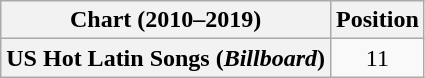<table class="wikitable plainrowheaders" style="text-align:center">
<tr>
<th scope="col">Chart (2010–2019)</th>
<th scope="col">Position</th>
</tr>
<tr>
<th scope="row">US Hot Latin Songs (<em>Billboard</em>)</th>
<td>11</td>
</tr>
</table>
